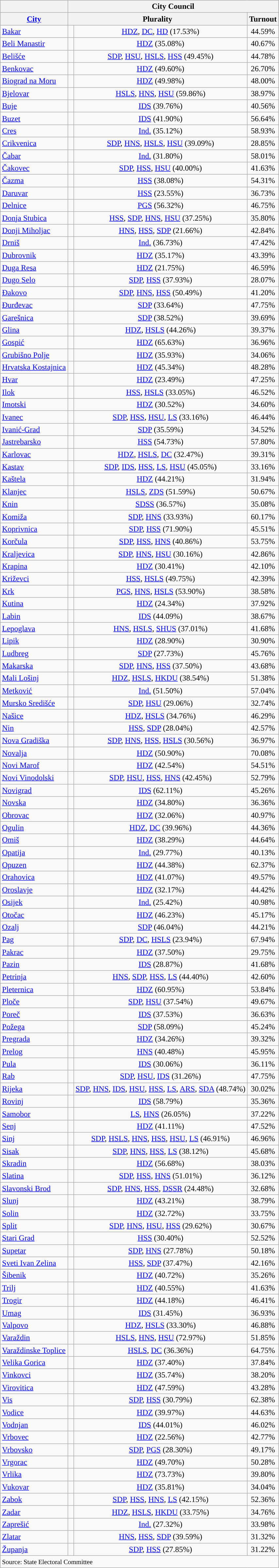<table class="wikitable sortable">
<tr>
<th></th>
<th class="unsortable" colspan=3>City Council</th>
</tr>
<tr>
<th><a href='#'>City</a></th>
<th colspan=2>Plurality</th>
<th>Turnout</th>
</tr>
<tr>
<td><a href='#'>Bakar</a></td>
<td width=5px style="background-color:"></td>
<td align=center><a href='#'>HDZ</a>, <a href='#'>DC</a>, <a href='#'>HD</a> (17.53%)</td>
<td align=center>44.59%</td>
</tr>
<tr>
<td><a href='#'>Beli Manastir</a></td>
<td width=5px style="background-color:"></td>
<td align=center><a href='#'>HDZ</a> (35.08%)</td>
<td align=center>40.67%</td>
</tr>
<tr>
<td><a href='#'>Belišće</a></td>
<td width=5px style="background-color:"></td>
<td align=center><a href='#'>SDP</a>, <a href='#'>HSU</a>, <a href='#'>HSLS</a>, <a href='#'>HSS</a> (49.45%)</td>
<td align=center>44.78%</td>
</tr>
<tr>
<td><a href='#'>Benkovac</a></td>
<td width=5px style="background-color:"></td>
<td align=center><a href='#'>HDZ</a> (49.60%)</td>
<td align=center>26.70%</td>
</tr>
<tr>
<td><a href='#'>Biograd na Moru</a></td>
<td width=5px style="background-color:"></td>
<td align=center><a href='#'>HDZ</a> (49.98%)</td>
<td align=center>48.00%</td>
</tr>
<tr>
<td><a href='#'>Bjelovar</a></td>
<td width=5px style="background-color:"></td>
<td align=center><a href='#'>HSLS</a>, <a href='#'>HNS</a>, <a href='#'>HSU</a> (59.86%)</td>
<td align=center>38.97%</td>
</tr>
<tr>
<td><a href='#'>Buje</a></td>
<td width=5px style="background-color:"></td>
<td align=center><a href='#'>IDS</a> (39.76%)</td>
<td align=center>40.56%</td>
</tr>
<tr>
<td><a href='#'>Buzet</a></td>
<td width=5px style="background-color:"></td>
<td align=center><a href='#'>IDS</a> (41.90%)</td>
<td align=center>56.64%</td>
</tr>
<tr>
<td><a href='#'>Cres</a></td>
<td width=5px style="background-color:"></td>
<td align=center><a href='#'>Ind.</a> (35.12%)</td>
<td align=center>58.93%</td>
</tr>
<tr>
<td><a href='#'>Crikvenica</a></td>
<td width=5px style="background-color:"></td>
<td align=center><a href='#'>SDP</a>, <a href='#'>HNS</a>, <a href='#'>HSLS</a>, <a href='#'>HSU</a> (39.09%)</td>
<td align=center>28.85%</td>
</tr>
<tr>
<td><a href='#'>Čabar</a></td>
<td width=5px style="background-color:"></td>
<td align=center><a href='#'>Ind.</a> (31.80%)</td>
<td align=center>58.01%</td>
</tr>
<tr>
<td><a href='#'>Čakovec</a></td>
<td width=5px style="background-color:"></td>
<td align=center><a href='#'>SDP</a>, <a href='#'>HSS</a>, <a href='#'>HSU</a> (40.00%)</td>
<td align=center>41.63%</td>
</tr>
<tr>
<td><a href='#'>Čazma</a></td>
<td width=5px style="background-color:"></td>
<td align=center><a href='#'>HSS</a> (38.08%)</td>
<td align=center>54.31%</td>
</tr>
<tr>
<td><a href='#'>Daruvar</a></td>
<td width=5px style="background-color:"></td>
<td align=center><a href='#'>HSS</a> (23.55%)</td>
<td align=center>36.73%</td>
</tr>
<tr>
<td><a href='#'>Delnice</a></td>
<td width=5px style="background-color:"></td>
<td align=center><a href='#'>PGS</a> (56.32%)</td>
<td align=center>46.75%</td>
</tr>
<tr>
<td><a href='#'>Donja Stubica</a></td>
<td width=5px style="background-color:"></td>
<td align=center><a href='#'>HSS</a>, <a href='#'>SDP</a>, <a href='#'>HNS</a>, <a href='#'>HSU</a> (37.25%)</td>
<td align=center>35.80%</td>
</tr>
<tr>
<td><a href='#'>Donji Miholjac</a></td>
<td width=5px style="background-color:"></td>
<td align=center><a href='#'>HNS</a>, <a href='#'>HSS</a>, <a href='#'>SDP</a> (21.66%)</td>
<td align=center>42.84%</td>
</tr>
<tr>
<td><a href='#'>Drniš</a></td>
<td width=5px style="background-color:"></td>
<td align=center><a href='#'>Ind.</a> (36.73%)</td>
<td align=center>47.42%</td>
</tr>
<tr>
<td><a href='#'>Dubrovnik</a></td>
<td width=5px style="background-color:"></td>
<td align=center><a href='#'>HDZ</a> (35.17%)</td>
<td align=center>43.39%</td>
</tr>
<tr>
<td><a href='#'>Duga Resa</a></td>
<td width=5px style="background-color:"></td>
<td align=center><a href='#'>HDZ</a> (21.75%)</td>
<td align=center>46.59%</td>
</tr>
<tr>
<td><a href='#'>Dugo Selo</a></td>
<td width=5px style="background-color:"></td>
<td align=center><a href='#'>SDP</a>, <a href='#'>HSS</a> (37.93%)</td>
<td align=center>28.07%</td>
</tr>
<tr>
<td><a href='#'>Đakovo</a></td>
<td width=5px style="background-color:"></td>
<td align=center><a href='#'>SDP</a>, <a href='#'>HNS</a>, <a href='#'>HSS</a> (50.49%)</td>
<td align=center>41.20%</td>
</tr>
<tr>
<td><a href='#'>Đurđevac</a></td>
<td width=5px style="background-color:"></td>
<td align=center><a href='#'>SDP</a> (33.64%)</td>
<td align=center>47.75%</td>
</tr>
<tr>
<td><a href='#'>Garešnica</a></td>
<td width=5px style="background-color:"></td>
<td align=center><a href='#'>SDP</a> (38.52%)</td>
<td align=center>39.69%</td>
</tr>
<tr>
<td><a href='#'>Glina</a></td>
<td width=5px style="background-color:"></td>
<td align=center><a href='#'>HDZ</a>, <a href='#'>HSLS</a> (44.26%)</td>
<td align=center>39.37%</td>
</tr>
<tr>
<td><a href='#'>Gospić</a></td>
<td width=5px style="background-color:"></td>
<td align=center><a href='#'>HDZ</a> (65.63%)</td>
<td align=center>36.96%</td>
</tr>
<tr>
<td><a href='#'>Grubišno Polje</a></td>
<td width=5px style="background-color:"></td>
<td align=center><a href='#'>HDZ</a> (35.93%)</td>
<td align=center>34.06%</td>
</tr>
<tr>
<td><a href='#'>Hrvatska Kostajnica</a></td>
<td width=5px style="background-color:"></td>
<td align=center><a href='#'>HDZ</a> (45.34%)</td>
<td align=center>48.28%</td>
</tr>
<tr>
<td><a href='#'>Hvar</a></td>
<td width=5px style="background-color:"></td>
<td align=center><a href='#'>HDZ</a> (23.49%)</td>
<td align=center>47.25%</td>
</tr>
<tr>
<td><a href='#'>Ilok</a></td>
<td width=5px style="background-color:"></td>
<td align=center><a href='#'>HSS</a>, <a href='#'>HSLS</a> (33.05%)</td>
<td align=center>46.52%</td>
</tr>
<tr>
<td><a href='#'>Imotski</a></td>
<td width=5px style="background-color:"></td>
<td align=center><a href='#'>HDZ</a> (30.52%)</td>
<td align=center>34.60%</td>
</tr>
<tr>
<td><a href='#'>Ivanec</a></td>
<td width=5px style="background-color:"></td>
<td align=center><a href='#'>SDP</a>, <a href='#'>HSS</a>, <a href='#'>HSU</a>, <a href='#'>LS</a> (33.16%)</td>
<td align=center>46.44%</td>
</tr>
<tr>
<td><a href='#'>Ivanić-Grad</a></td>
<td width=5px style="background-color:"></td>
<td align=center><a href='#'>SDP</a> (35.59%)</td>
<td align=center>34.52%</td>
</tr>
<tr>
<td><a href='#'>Jastrebarsko</a></td>
<td width=5px style="background-color:"></td>
<td align=center><a href='#'>HSS</a> (54.73%)</td>
<td align=center>57.80%</td>
</tr>
<tr>
<td><a href='#'>Karlovac</a></td>
<td width=5px style="background-color:"></td>
<td align=center><a href='#'>HDZ</a>, <a href='#'>HSLS</a>, <a href='#'>DC</a> (32.47%)</td>
<td align=center>39.31%</td>
</tr>
<tr>
<td><a href='#'>Kastav</a></td>
<td width=5px style="background-color:"></td>
<td align=center><a href='#'>SDP</a>, <a href='#'>IDS</a>, <a href='#'>HSS</a>, <a href='#'>LS</a>, <a href='#'>HSU</a> (45.05%)</td>
<td align=center>33.16%</td>
</tr>
<tr>
<td><a href='#'>Kaštela</a></td>
<td width=5px style="background-color:"></td>
<td align=center><a href='#'>HDZ</a> (44.21%)</td>
<td align=center>31.94%</td>
</tr>
<tr>
<td><a href='#'>Klanjec</a></td>
<td width=5px style="background-color:"></td>
<td align=center><a href='#'>HSLS</a>, <a href='#'>ZDS</a> (51.59%)</td>
<td align=center>50.67%</td>
</tr>
<tr>
<td><a href='#'>Knin</a></td>
<td width=5px style="background-color:"></td>
<td align=center><a href='#'>SDSS</a> (36.57%)</td>
<td align=center>35.08%</td>
</tr>
<tr>
<td><a href='#'>Komiža</a></td>
<td width=5px style="background-color:"></td>
<td align=center><a href='#'>SDP</a>, <a href='#'>HNS</a> (33.93%)</td>
<td align=center>60.17%</td>
</tr>
<tr>
<td><a href='#'>Koprivnica</a></td>
<td width=5px style="background-color:"></td>
<td align=center><a href='#'>SDP</a>, <a href='#'>HSS</a> (71.90%)</td>
<td align=center>45.51%</td>
</tr>
<tr>
<td><a href='#'>Korčula</a></td>
<td width=5px style="background-color:"></td>
<td align=center><a href='#'>SDP</a>, <a href='#'>HSS</a>, <a href='#'>HNS</a> (40.86%)</td>
<td align=center>53.75%</td>
</tr>
<tr>
<td><a href='#'>Kraljevica</a></td>
<td width=5px style="background-color:"></td>
<td align=center><a href='#'>SDP</a>, <a href='#'>HNS</a>, <a href='#'>HSU</a> (30.16%)</td>
<td align=center>42.86%</td>
</tr>
<tr>
<td><a href='#'>Krapina</a></td>
<td width=5px style="background-color:"></td>
<td align=center><a href='#'>HDZ</a> (30.41%)</td>
<td align=center>42.10%</td>
</tr>
<tr>
<td><a href='#'>Križevci</a></td>
<td width=5px style="background-color:"></td>
<td align=center><a href='#'>HSS</a>, <a href='#'>HSLS</a> (49.75%)</td>
<td align=center>42.39%</td>
</tr>
<tr>
<td><a href='#'>Krk</a></td>
<td width=5px style="background-color:"></td>
<td align=center><a href='#'>PGS</a>, <a href='#'>HNS</a>, <a href='#'>HSLS</a> (53.90%)</td>
<td align=center>38.58%</td>
</tr>
<tr>
<td><a href='#'>Kutina</a></td>
<td width=5px style="background-color:"></td>
<td align=center><a href='#'>HDZ</a> (24.34%)</td>
<td align=center>37.92%</td>
</tr>
<tr>
<td><a href='#'>Labin</a></td>
<td width="5px" style="background-color:"></td>
<td align="center"><a href='#'>IDS</a> (44.09%)</td>
<td align="center">38.67%</td>
</tr>
<tr>
<td><a href='#'>Lepoglava</a></td>
<td width=5px style="background-color:"></td>
<td align=center><a href='#'>HNS</a>, <a href='#'>HSLS</a>, <a href='#'>SHUS</a> (37.01%)</td>
<td align=center>41.68%</td>
</tr>
<tr>
<td><a href='#'>Lipik</a></td>
<td width=5px style="background-color:"></td>
<td align=center><a href='#'>HDZ</a> (28.90%)</td>
<td align=center>30.90%</td>
</tr>
<tr>
<td><a href='#'>Ludbreg</a></td>
<td width=5px style="background-color:"></td>
<td align=center><a href='#'>SDP</a> (27.73%)</td>
<td align=center>45.76%</td>
</tr>
<tr>
<td><a href='#'>Makarska</a></td>
<td width=5px style="background-color:"></td>
<td align=center><a href='#'>SDP</a>, <a href='#'>HNS</a>, <a href='#'>HSS</a> (37.50%)</td>
<td align=center>43.68%</td>
</tr>
<tr>
<td><a href='#'>Mali Lošinj</a></td>
<td width=5px style="background-color:"></td>
<td align=center><a href='#'>HDZ</a>, <a href='#'>HSLS</a>, <a href='#'>HKDU</a> (38.54%)</td>
<td align=center>51.38%</td>
</tr>
<tr>
<td><a href='#'>Metković</a></td>
<td width=5px style="background-color:"></td>
<td align=center><a href='#'>Ind.</a> (51.50%)</td>
<td align=center>57.04%</td>
</tr>
<tr>
<td><a href='#'>Mursko Središće</a></td>
<td width=5px style="background-color:"></td>
<td align=center><a href='#'>SDP</a>, <a href='#'>HSU</a> (29.06%)</td>
<td align=center>32.74%</td>
</tr>
<tr>
<td><a href='#'>Našice</a></td>
<td width=5px style="background-color:"></td>
<td align=center><a href='#'>HDZ</a>, <a href='#'>HSLS</a> (34.76%)</td>
<td align=center>46.29%</td>
</tr>
<tr>
<td><a href='#'>Nin</a></td>
<td width=5px style="background-color:"></td>
<td align=center><a href='#'>HSS</a>, <a href='#'>SDP</a> (28.04%)</td>
<td align=center>42.57%</td>
</tr>
<tr>
<td><a href='#'>Nova Gradiška</a></td>
<td width=5px style="background-color:"></td>
<td align=center><a href='#'>SDP</a>, <a href='#'>HNS</a>, <a href='#'>HSS</a>, <a href='#'>HSLS</a> (30.56%)</td>
<td align=center>36.97%</td>
</tr>
<tr>
<td><a href='#'>Novalja</a></td>
<td width=5px style="background-color:"></td>
<td align=center><a href='#'>HDZ</a> (50.90%)</td>
<td align=center>70.08%</td>
</tr>
<tr>
<td><a href='#'>Novi Marof</a></td>
<td width=5px style="background-color:"></td>
<td align=center><a href='#'>HDZ</a> (42.54%)</td>
<td align=center>54.51%</td>
</tr>
<tr>
<td><a href='#'>Novi Vinodolski</a></td>
<td width=5px style="background-color:"></td>
<td align=center><a href='#'>SDP</a>, <a href='#'>HSU</a>, <a href='#'>HSS</a>, <a href='#'>HNS</a> (42.45%)</td>
<td align=center>52.79%</td>
</tr>
<tr>
<td><a href='#'>Novigrad</a></td>
<td width=5px style="background-color:"></td>
<td align=center><a href='#'>IDS</a> (62.11%)</td>
<td align=center>45.26%</td>
</tr>
<tr>
<td><a href='#'>Novska</a></td>
<td width=5px style="background-color:"></td>
<td align=center><a href='#'>HDZ</a> (34.80%)</td>
<td align=center>36.36%</td>
</tr>
<tr>
<td><a href='#'>Obrovac</a></td>
<td width=5px style="background-color:"></td>
<td align=center><a href='#'>HDZ</a> (32.06%)</td>
<td align=center>40.97%</td>
</tr>
<tr>
<td><a href='#'>Ogulin</a></td>
<td width=5px style="background-color:"></td>
<td align=center><a href='#'>HDZ</a>, <a href='#'>DC</a> (39.96%)</td>
<td align=center>44.36%</td>
</tr>
<tr>
<td><a href='#'>Omiš</a></td>
<td width=5px style="background-color:"></td>
<td align=center><a href='#'>HDZ</a> (38.29%)</td>
<td align=center>44.64%</td>
</tr>
<tr>
<td><a href='#'>Opatija</a></td>
<td width=5px style="background-color:"></td>
<td align=center><a href='#'>Ind.</a> (29.77%)</td>
<td align=center>40.13%</td>
</tr>
<tr>
<td><a href='#'>Opuzen</a></td>
<td width=5px style="background-color:"></td>
<td align=center><a href='#'>HDZ</a> (44.38%)</td>
<td align=center>62.37%</td>
</tr>
<tr>
<td><a href='#'>Orahovica</a></td>
<td width=5px style="background-color:"></td>
<td align=center><a href='#'>HDZ</a> (41.07%)</td>
<td align=center>49.57%</td>
</tr>
<tr>
<td><a href='#'>Oroslavje</a></td>
<td width=5px style="background-color:"></td>
<td align=center><a href='#'>HDZ</a> (32.17%)</td>
<td align=center>44.42%</td>
</tr>
<tr>
<td><a href='#'>Osijek</a></td>
<td width=5px style="background-color:"></td>
<td align=center><a href='#'>Ind.</a> (25.42%)</td>
<td align=center>40.98%</td>
</tr>
<tr>
<td><a href='#'>Otočac</a></td>
<td width=5px style="background-color:"></td>
<td align=center><a href='#'>HDZ</a> (46.23%)</td>
<td align=center>45.17%</td>
</tr>
<tr>
<td><a href='#'>Ozalj</a></td>
<td width=5px style="background-color:"></td>
<td align=center><a href='#'>SDP</a> (46.04%)</td>
<td align=center>44.21%</td>
</tr>
<tr>
<td><a href='#'>Pag</a></td>
<td width=5px style="background-color:"></td>
<td align=center><a href='#'>SDP</a>, <a href='#'>DC</a>, <a href='#'>HSLS</a> (23.94%)</td>
<td align=center>67.94%</td>
</tr>
<tr>
<td><a href='#'>Pakrac</a></td>
<td width=5px style="background-color:"></td>
<td align=center><a href='#'>HDZ</a> (37.50%)</td>
<td align=center>29.75%</td>
</tr>
<tr>
<td><a href='#'>Pazin</a></td>
<td width=5px style="background-color:"></td>
<td align=center><a href='#'>IDS</a> (28.87%)</td>
<td align=center>41.68%</td>
</tr>
<tr>
<td><a href='#'>Petrinja</a></td>
<td width=5px style="background-color:"></td>
<td align=center><a href='#'>HNS</a>, <a href='#'>SDP</a>, <a href='#'>HSS</a>, <a href='#'>LS</a> (44.40%)</td>
<td align=center>42.60%</td>
</tr>
<tr>
<td><a href='#'>Pleternica</a></td>
<td width=5px style="background-color:"></td>
<td align=center><a href='#'>HDZ</a> (60.95%)</td>
<td align=center>53.84%</td>
</tr>
<tr>
<td><a href='#'>Ploče</a></td>
<td width=5px style="background-color:"></td>
<td align=center><a href='#'>SDP</a>, <a href='#'>HSU</a> (37.54%)</td>
<td align=center>49.67%</td>
</tr>
<tr>
<td><a href='#'>Poreč</a></td>
<td width=5px style="background-color:"></td>
<td align=center><a href='#'>IDS</a> (37.53%)</td>
<td align=center>36.63%</td>
</tr>
<tr>
<td><a href='#'>Požega</a></td>
<td width=5px style="background-color:"></td>
<td align=center><a href='#'>SDP</a> (58.09%)</td>
<td align=center>45.24%</td>
</tr>
<tr>
<td><a href='#'>Pregrada</a></td>
<td width=5px style="background-color:"></td>
<td align=center><a href='#'>HDZ</a> (34.26%)</td>
<td align=center>39.32%</td>
</tr>
<tr>
<td><a href='#'>Prelog</a></td>
<td width=5px style="background-color:"></td>
<td align=center><a href='#'>HNS</a> (40.48%)</td>
<td align=center>45.95%</td>
</tr>
<tr>
<td><a href='#'>Pula</a></td>
<td width=5px style="background-color:"></td>
<td align=center><a href='#'>IDS</a> (30.06%)</td>
<td align=center>36.11%</td>
</tr>
<tr>
<td><a href='#'>Rab</a></td>
<td width=5px style="background-color:"></td>
<td align=center><a href='#'>SDP</a>, <a href='#'>HSU</a>, <a href='#'>IDS</a> (31.26%)</td>
<td align=center>47.75%</td>
</tr>
<tr>
<td><a href='#'>Rijeka</a></td>
<td width=5px style="background-color:"></td>
<td align=center><a href='#'>SDP</a>, <a href='#'>HNS</a>, <a href='#'>IDS</a>, <a href='#'>HSU</a>, <a href='#'>HSS</a>, <a href='#'>LS</a>, <a href='#'>ARS</a>, <a href='#'>SDA</a> (48.74%)</td>
<td align=center>30.02%</td>
</tr>
<tr>
<td><a href='#'>Rovinj</a></td>
<td width=5px style="background-color:"></td>
<td align=center><a href='#'>IDS</a> (58.79%)</td>
<td align=center>35.36%</td>
</tr>
<tr>
<td><a href='#'>Samobor</a></td>
<td width=5px style="background-color:"></td>
<td align=center><a href='#'>LS</a>, <a href='#'>HNS</a> (26.05%)</td>
<td align=center>37.22%</td>
</tr>
<tr>
<td><a href='#'>Senj</a></td>
<td width=5px style="background-color:"></td>
<td align=center><a href='#'>HDZ</a> (41.11%)</td>
<td align=center>47.52%</td>
</tr>
<tr>
<td><a href='#'>Sinj</a></td>
<td width=5px style="background-color:"></td>
<td align=center><a href='#'>SDP</a>, <a href='#'>HSLS</a>, <a href='#'>HNS</a>, <a href='#'>HSS</a>, <a href='#'>HSU</a>, <a href='#'>LS</a> (46.91%)</td>
<td align=center>46.96%</td>
</tr>
<tr>
<td><a href='#'>Sisak</a></td>
<td width=5px style="background-color:"></td>
<td align=center><a href='#'>SDP</a>, <a href='#'>HNS</a>, <a href='#'>HSS</a>, <a href='#'>LS</a> (38.12%)</td>
<td align=center>45.68%</td>
</tr>
<tr>
<td><a href='#'>Skradin</a></td>
<td width=5px style="background-color:"></td>
<td align=center><a href='#'>HDZ</a> (56.68%)</td>
<td align=center>38.03%</td>
</tr>
<tr>
<td><a href='#'>Slatina</a></td>
<td width=5px style="background-color:"></td>
<td align=center><a href='#'>SDP</a>, <a href='#'>HSS</a>, <a href='#'>HNS</a> (51.01%)</td>
<td align=center>36.12%</td>
</tr>
<tr>
<td><a href='#'>Slavonski Brod</a></td>
<td width=5px style="background-color:"></td>
<td align=center><a href='#'>SDP</a>, <a href='#'>HNS</a>, <a href='#'>HSS</a>, <a href='#'>DSSR</a> (24.48%)</td>
<td align=center>32.68%</td>
</tr>
<tr>
<td><a href='#'>Slunj</a></td>
<td width=5px style="background-color:"></td>
<td align=center><a href='#'>HDZ</a> (43.21%)</td>
<td align=center>38.79%</td>
</tr>
<tr>
<td><a href='#'>Solin</a></td>
<td width=5px style="background-color:"></td>
<td align=center><a href='#'>HDZ</a> (32.72%)</td>
<td align=center>33.75%</td>
</tr>
<tr>
<td><a href='#'>Split</a></td>
<td width=5px style="background-color:"></td>
<td align=center><a href='#'>SDP</a>, <a href='#'>HNS</a>, <a href='#'>HSU</a>, <a href='#'>HSS</a> (29.62%)</td>
<td align=center>30.67%</td>
</tr>
<tr>
<td><a href='#'>Stari Grad</a></td>
<td width=5px style="background-color:"></td>
<td align=center><a href='#'>HSS</a> (30.40%)</td>
<td align=center>52.52%</td>
</tr>
<tr>
<td><a href='#'>Supetar</a></td>
<td width=5px style="background-color:"></td>
<td align=center><a href='#'>SDP</a>, <a href='#'>HNS</a> (27.78%)</td>
<td align=center>50.18%</td>
</tr>
<tr>
<td><a href='#'>Sveti Ivan Zelina</a></td>
<td width=5px style="background-color:"></td>
<td align=center><a href='#'>HSS</a>, <a href='#'>SDP</a> (37.47%)</td>
<td align=center>42.16%</td>
</tr>
<tr>
<td><a href='#'>Šibenik</a></td>
<td width=5px style="background-color:"></td>
<td align=center><a href='#'>HDZ</a> (40.72%)</td>
<td align=center>35.26%</td>
</tr>
<tr>
<td><a href='#'>Trilj</a></td>
<td width=5px style="background-color:"></td>
<td align=center><a href='#'>HDZ</a> (40.55%)</td>
<td align=center>41.63%</td>
</tr>
<tr>
<td><a href='#'>Trogir</a></td>
<td width=5px style="background-color:"></td>
<td align=center><a href='#'>HDZ</a> (44.18%)</td>
<td align=center>46.41%</td>
</tr>
<tr>
<td><a href='#'>Umag</a></td>
<td width=5px style="background-color:"></td>
<td align=center><a href='#'>IDS</a> (31.45%)</td>
<td align=center>36.93%</td>
</tr>
<tr>
<td><a href='#'>Valpovo</a></td>
<td width=5px style="background-color:"></td>
<td align=center><a href='#'>HDZ</a>, <a href='#'>HSLS</a> (33.30%)</td>
<td align=center>46.88%</td>
</tr>
<tr>
<td><a href='#'>Varaždin</a></td>
<td width=5px style="background-color:"></td>
<td align=center><a href='#'>HSLS</a>, <a href='#'>HNS</a>, <a href='#'>HSU</a> (72.97%)</td>
<td align=center>51.85%</td>
</tr>
<tr>
<td><a href='#'>Varaždinske Toplice</a></td>
<td width=5px style="background-color:"></td>
<td align=center><a href='#'>HSLS</a>, <a href='#'>DC</a> (36.36%)</td>
<td align=center>64.75%</td>
</tr>
<tr>
<td><a href='#'>Velika Gorica</a></td>
<td width=5px style="background-color:"></td>
<td align=center><a href='#'>HDZ</a> (37.40%)</td>
<td align=center>37.84%</td>
</tr>
<tr>
<td><a href='#'>Vinkovci</a></td>
<td width=5px style="background-color:"></td>
<td align=center><a href='#'>HDZ</a> (35.74%)</td>
<td align=center>38.20%</td>
</tr>
<tr>
<td><a href='#'>Virovitica</a></td>
<td width=5px style="background-color:"></td>
<td align=center><a href='#'>HDZ</a> (47.59%)</td>
<td align=center>43.28%</td>
</tr>
<tr>
<td><a href='#'>Vis</a></td>
<td width=5px style="background-color:"></td>
<td align=center><a href='#'>SDP</a>, <a href='#'>HSS</a> (30.79%)</td>
<td align=center>62.38%</td>
</tr>
<tr>
<td><a href='#'>Vodice</a></td>
<td width=5px style="background-color:"></td>
<td align=center><a href='#'>HDZ</a> (39.97%)</td>
<td align=center>44.63%</td>
</tr>
<tr>
<td><a href='#'>Vodnjan</a></td>
<td width=5px style="background-color:"></td>
<td align=center><a href='#'>IDS</a> (44.01%)</td>
<td align=center>46.02%</td>
</tr>
<tr>
<td><a href='#'>Vrbovec</a></td>
<td width=5px style="background-color:"></td>
<td align=center><a href='#'>HDZ</a> (22.56%)</td>
<td align=center>42.77%</td>
</tr>
<tr>
<td><a href='#'>Vrbovsko</a></td>
<td width=5px style="background-color:"></td>
<td align=center><a href='#'>SDP</a>, <a href='#'>PGS</a> (28.30%)</td>
<td align=center>49.17%</td>
</tr>
<tr>
<td><a href='#'>Vrgorac</a></td>
<td width=5px style="background-color:"></td>
<td align=center><a href='#'>HDZ</a> (49.70%)</td>
<td align=center>50.28%</td>
</tr>
<tr>
<td><a href='#'>Vrlika</a></td>
<td width=5px style="background-color:"></td>
<td align=center><a href='#'>HDZ</a> (73.73%)</td>
<td align=center>39.80%</td>
</tr>
<tr>
<td><a href='#'>Vukovar</a></td>
<td width=5px style="background-color:"></td>
<td align=center><a href='#'>HDZ</a> (35.81%)</td>
<td align=center>34.04%</td>
</tr>
<tr>
<td><a href='#'>Zabok</a></td>
<td width=5px style="background-color:"></td>
<td align=center><a href='#'>SDP</a>, <a href='#'>HSS</a>, <a href='#'>HNS</a>, <a href='#'>LS</a> (42.15%)</td>
<td align=center>52.36%</td>
</tr>
<tr>
<td><a href='#'>Zadar</a></td>
<td width=5px style="background-color:"></td>
<td align=center><a href='#'>HDZ</a>, <a href='#'>HSLS</a>, <a href='#'>HKDU</a> (33.75%)</td>
<td align=center>34.76%</td>
</tr>
<tr>
<td><a href='#'>Zaprešić</a></td>
<td width=5px style="background-color:"></td>
<td align=center><a href='#'>Ind.</a> (27.32%)</td>
<td align=center>33.98%</td>
</tr>
<tr>
<td><a href='#'>Zlatar</a></td>
<td width=5px style="background-color:"></td>
<td align=center><a href='#'>HNS</a>, <a href='#'>HSS</a>, <a href='#'>SDP</a> (39.59%)</td>
<td align=center>31.32%</td>
</tr>
<tr>
<td><a href='#'>Županja</a></td>
<td width=5px style="background-color:"></td>
<td align=center><a href='#'>SDP</a>, <a href='#'>HSS</a> (27.85%)</td>
<td align=center>31.22%</td>
</tr>
<tr>
<td colspan="4"><small>Source: State Electoral Committee</small></td>
</tr>
</table>
